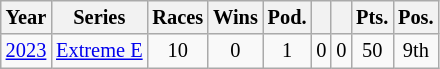<table class="wikitable" style="text-align:center; font-size:85%">
<tr>
<th>Year</th>
<th>Series</th>
<th>Races</th>
<th>Wins</th>
<th>Pod.</th>
<th></th>
<th></th>
<th>Pts.</th>
<th>Pos.</th>
</tr>
<tr>
<td><a href='#'>2023</a></td>
<td><a href='#'>Extreme E</a></td>
<td>10</td>
<td>0</td>
<td>1</td>
<td>0</td>
<td>0</td>
<td>50</td>
<td>9th</td>
</tr>
</table>
